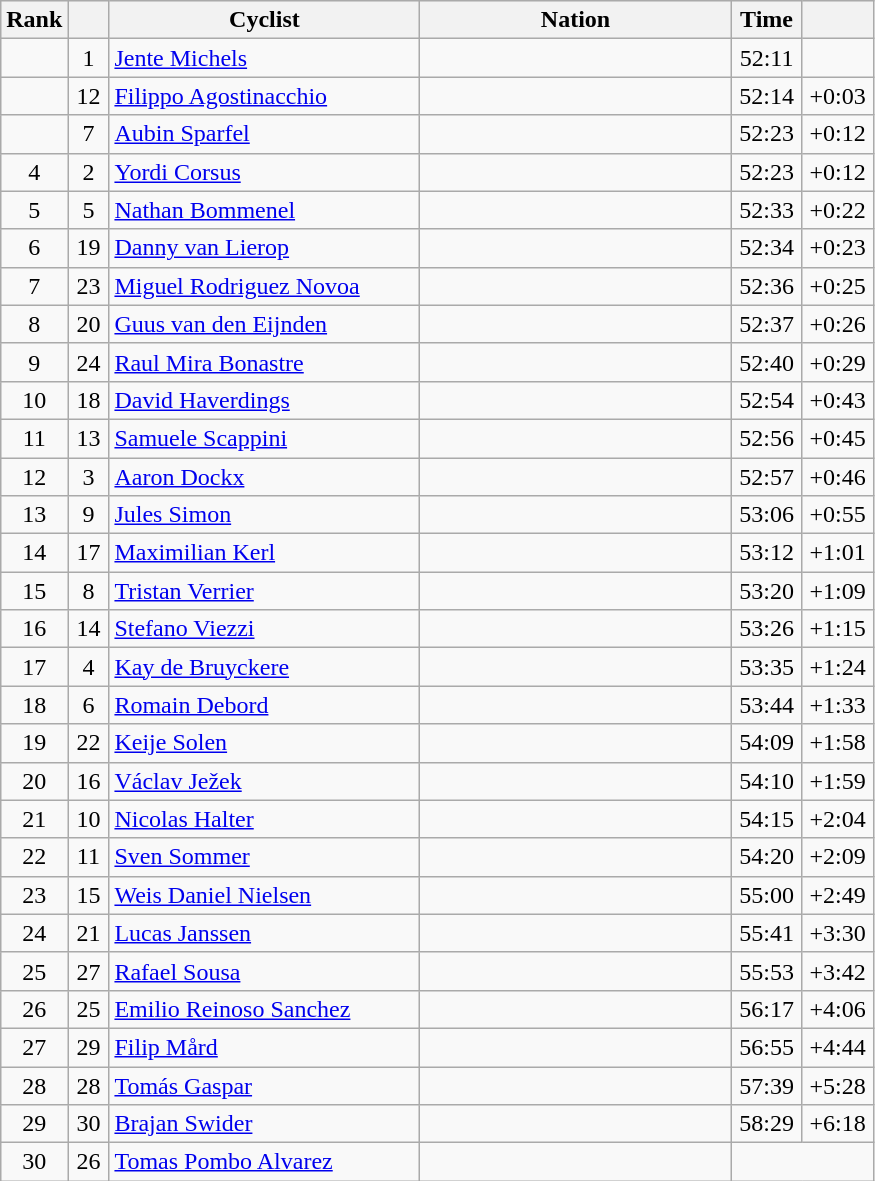<table class="wikitable sortable" style="text-align:center">
<tr style="background:#efefef;">
<th width="30">Rank</th>
<th width="20"></th>
<th width="200">Cyclist</th>
<th width="200">Nation</th>
<th width="40">Time</th>
<th width="40"></th>
</tr>
<tr>
<td></td>
<td>1</td>
<td align="left"><a href='#'>Jente Michels</a></td>
<td align="left"></td>
<td>52:11</td>
<td></td>
</tr>
<tr>
<td></td>
<td>12</td>
<td align="left"><a href='#'>Filippo Agostinacchio</a></td>
<td align="left"></td>
<td>52:14</td>
<td>+0:03</td>
</tr>
<tr>
<td></td>
<td>7</td>
<td align="left"><a href='#'>Aubin Sparfel</a></td>
<td align="left"></td>
<td>52:23</td>
<td>+0:12</td>
</tr>
<tr>
<td>4</td>
<td>2</td>
<td align="left"><a href='#'>Yordi Corsus</a></td>
<td align="left"></td>
<td>52:23</td>
<td>+0:12</td>
</tr>
<tr>
<td>5</td>
<td>5</td>
<td align="left"><a href='#'>Nathan Bommenel</a></td>
<td align="left"></td>
<td>52:33</td>
<td>+0:22</td>
</tr>
<tr>
<td>6</td>
<td>19</td>
<td align="left"><a href='#'>Danny van Lierop</a></td>
<td align="left"></td>
<td>52:34</td>
<td>+0:23</td>
</tr>
<tr>
<td>7</td>
<td>23</td>
<td align="left"><a href='#'>Miguel Rodriguez Novoa</a></td>
<td align="left"></td>
<td>52:36</td>
<td>+0:25</td>
</tr>
<tr>
<td>8</td>
<td>20</td>
<td align="left"><a href='#'>Guus van den Eijnden</a></td>
<td align="left"></td>
<td>52:37</td>
<td>+0:26</td>
</tr>
<tr>
<td>9</td>
<td>24</td>
<td align="left"><a href='#'>Raul Mira Bonastre</a></td>
<td align="left"></td>
<td>52:40</td>
<td>+0:29</td>
</tr>
<tr>
<td>10</td>
<td>18</td>
<td align="left"><a href='#'>David Haverdings</a></td>
<td align="left"></td>
<td>52:54</td>
<td>+0:43</td>
</tr>
<tr>
<td>11</td>
<td>13</td>
<td align="left"><a href='#'>Samuele Scappini</a></td>
<td align="left"></td>
<td>52:56</td>
<td>+0:45</td>
</tr>
<tr>
<td>12</td>
<td>3</td>
<td align="left"><a href='#'>Aaron Dockx</a></td>
<td align="left"></td>
<td>52:57</td>
<td>+0:46</td>
</tr>
<tr>
<td>13</td>
<td>9</td>
<td align="left"><a href='#'>Jules Simon</a></td>
<td align="left"></td>
<td>53:06</td>
<td>+0:55</td>
</tr>
<tr>
<td>14</td>
<td>17</td>
<td align="left"><a href='#'>Maximilian Kerl</a></td>
<td align="left"></td>
<td>53:12</td>
<td>+1:01</td>
</tr>
<tr>
<td>15</td>
<td>8</td>
<td align="left"><a href='#'>Tristan Verrier</a></td>
<td align="left"></td>
<td>53:20</td>
<td>+1:09</td>
</tr>
<tr>
<td>16</td>
<td>14</td>
<td align="left"><a href='#'>Stefano Viezzi</a></td>
<td align="left"></td>
<td>53:26</td>
<td>+1:15</td>
</tr>
<tr>
<td>17</td>
<td>4</td>
<td align="left"><a href='#'>Kay de Bruyckere</a></td>
<td align="left"></td>
<td>53:35</td>
<td>+1:24</td>
</tr>
<tr>
<td>18</td>
<td>6</td>
<td align="left"><a href='#'>Romain Debord</a></td>
<td align="left"></td>
<td>53:44</td>
<td>+1:33</td>
</tr>
<tr>
<td>19</td>
<td>22</td>
<td align="left"><a href='#'>Keije Solen</a></td>
<td align="left"></td>
<td>54:09</td>
<td>+1:58</td>
</tr>
<tr>
<td>20</td>
<td>16</td>
<td align="left"><a href='#'>Václav Ježek</a></td>
<td align="left"></td>
<td>54:10</td>
<td>+1:59</td>
</tr>
<tr>
<td>21</td>
<td>10</td>
<td align="left"><a href='#'>Nicolas Halter</a></td>
<td align="left"></td>
<td>54:15</td>
<td>+2:04</td>
</tr>
<tr>
<td>22</td>
<td>11</td>
<td align="left"><a href='#'>Sven Sommer</a></td>
<td align="left"></td>
<td>54:20</td>
<td>+2:09</td>
</tr>
<tr>
<td>23</td>
<td>15</td>
<td align="left"><a href='#'>Weis Daniel Nielsen</a></td>
<td align="left"></td>
<td>55:00</td>
<td>+2:49</td>
</tr>
<tr>
<td>24</td>
<td>21</td>
<td align="left"><a href='#'>Lucas Janssen</a></td>
<td align="left"></td>
<td>55:41</td>
<td>+3:30</td>
</tr>
<tr>
<td>25</td>
<td>27</td>
<td align="left"><a href='#'>Rafael Sousa</a></td>
<td align="left"></td>
<td>55:53</td>
<td>+3:42</td>
</tr>
<tr>
<td>26</td>
<td>25</td>
<td align="left"><a href='#'>Emilio Reinoso Sanchez</a></td>
<td align="left"></td>
<td>56:17</td>
<td>+4:06</td>
</tr>
<tr>
<td>27</td>
<td>29</td>
<td align="left"><a href='#'>Filip Mård</a></td>
<td align="left"></td>
<td>56:55</td>
<td>+4:44</td>
</tr>
<tr>
<td>28</td>
<td>28</td>
<td align="left"><a href='#'>Tomás Gaspar</a></td>
<td align="left"></td>
<td>57:39</td>
<td>+5:28</td>
</tr>
<tr>
<td>29</td>
<td>30</td>
<td align="left"><a href='#'>Brajan Swider</a></td>
<td align="left"></td>
<td>58:29</td>
<td>+6:18</td>
</tr>
<tr>
<td>30</td>
<td>26</td>
<td align="left"><a href='#'>Tomas Pombo Alvarez</a></td>
<td align="left"></td>
<td colspan="2"></td>
</tr>
</table>
